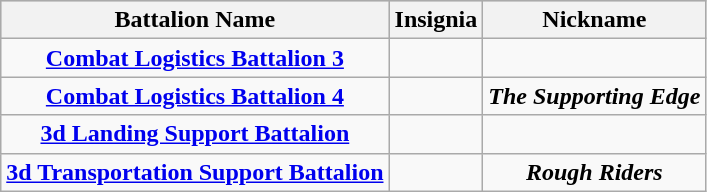<table class="wikitable sortable" style="text-align:center;">
<tr bgcolor="#CCCCCC">
<th><strong>Battalion Name</strong></th>
<th><strong>Insignia</strong></th>
<th><strong>Nickname</strong></th>
</tr>
<tr>
<td><strong><a href='#'>Combat Logistics Battalion 3</a></strong></td>
<td></td>
<td></td>
</tr>
<tr>
<td><strong><a href='#'>Combat Logistics Battalion 4</a></strong></td>
<td></td>
<td><strong><em>The Supporting Edge</em></strong></td>
</tr>
<tr>
<td><strong><a href='#'>3d Landing Support Battalion</a></strong></td>
<td></td>
<td></td>
</tr>
<tr>
<td><strong><a href='#'>3d Transportation Support Battalion</a></strong></td>
<td></td>
<td><strong><em>Rough Riders</em></strong></td>
</tr>
</table>
